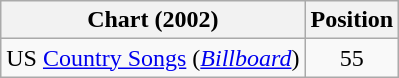<table class="wikitable">
<tr>
<th scope="col">Chart (2002)</th>
<th scope="col">Position</th>
</tr>
<tr>
<td>US <a href='#'>Country Songs</a> (<em><a href='#'>Billboard</a></em>)</td>
<td align="center">55</td>
</tr>
</table>
